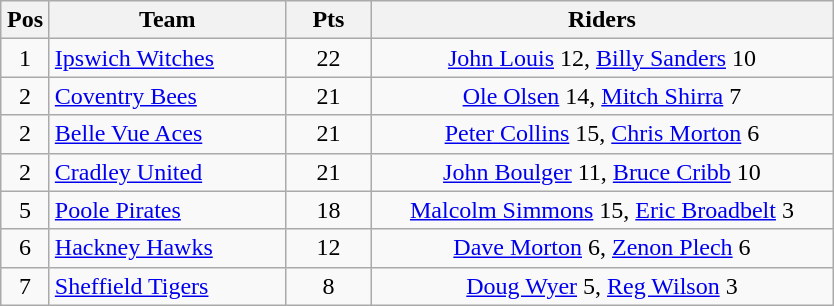<table class=wikitable>
<tr>
<th width=25px>Pos</th>
<th width=150px>Team</th>
<th width=50px>Pts</th>
<th width=300px>Riders</th>
</tr>
<tr align=center>
<td>1</td>
<td align=left><a href='#'>Ipswich Witches</a></td>
<td>22</td>
<td><a href='#'>John Louis</a> 12, <a href='#'>Billy Sanders</a> 10</td>
</tr>
<tr align=center>
<td>2</td>
<td align=left><a href='#'>Coventry Bees</a></td>
<td>21</td>
<td><a href='#'>Ole Olsen</a> 14, <a href='#'>Mitch Shirra</a> 7</td>
</tr>
<tr align=center>
<td>2</td>
<td align=left><a href='#'>Belle Vue Aces</a></td>
<td>21</td>
<td><a href='#'>Peter Collins</a> 15, <a href='#'>Chris Morton</a> 6</td>
</tr>
<tr align=center>
<td>2</td>
<td align=left><a href='#'>Cradley United</a></td>
<td>21</td>
<td><a href='#'>John Boulger</a> 11, <a href='#'>Bruce Cribb</a> 10</td>
</tr>
<tr align=center>
<td>5</td>
<td align=left><a href='#'>Poole Pirates</a></td>
<td>18</td>
<td><a href='#'>Malcolm Simmons</a> 15, <a href='#'>Eric Broadbelt</a> 3</td>
</tr>
<tr align=center>
<td>6</td>
<td align=left><a href='#'>Hackney Hawks</a></td>
<td>12</td>
<td><a href='#'>Dave Morton</a> 6, <a href='#'>Zenon Plech</a> 6</td>
</tr>
<tr align=center>
<td>7</td>
<td align=left><a href='#'>Sheffield Tigers</a></td>
<td>8</td>
<td><a href='#'>Doug Wyer</a> 5, <a href='#'>Reg Wilson</a> 3</td>
</tr>
</table>
